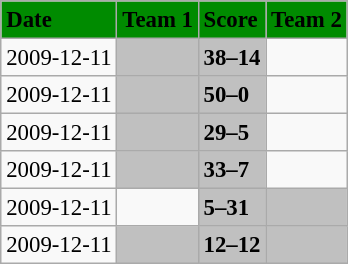<table class="wikitable" style="margin:0.5em auto; font-size:95%">
<tr bgcolor="#008B00">
<td><strong>Date</strong></td>
<td><strong>Team 1</strong></td>
<td><strong>Score</strong></td>
<td><strong>Team 2</strong></td>
</tr>
<tr>
<td>2009-12-11</td>
<td bgcolor="silver"><strong></strong></td>
<td bgcolor="silver"><strong>38–14</strong></td>
<td></td>
</tr>
<tr>
<td>2009-12-11</td>
<td bgcolor="silver"><strong></strong></td>
<td bgcolor="silver"><strong>50–0</strong></td>
<td></td>
</tr>
<tr>
<td>2009-12-11</td>
<td bgcolor="silver"><strong></strong></td>
<td bgcolor="silver"><strong>29–5</strong></td>
<td></td>
</tr>
<tr>
<td>2009-12-11</td>
<td bgcolor="silver"><strong></strong></td>
<td bgcolor="silver"><strong>33–7</strong></td>
<td></td>
</tr>
<tr>
<td>2009-12-11</td>
<td></td>
<td bgcolor="silver"><strong>5–31</strong></td>
<td bgcolor="silver"><strong></strong></td>
</tr>
<tr>
<td>2009-12-11</td>
<td bgcolor="silver"><strong></strong></td>
<td bgcolor="silver"><strong>12–12</strong></td>
<td bgcolor="silver"><strong></strong></td>
</tr>
</table>
